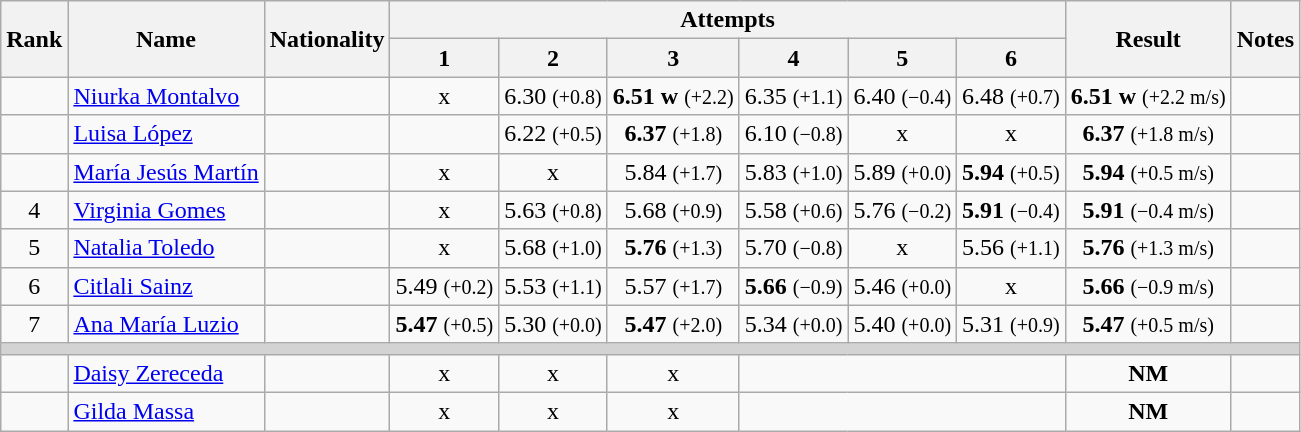<table class="wikitable sortable" style="text-align:center">
<tr>
<th rowspan=2>Rank</th>
<th rowspan=2>Name</th>
<th rowspan=2>Nationality</th>
<th colspan=6>Attempts</th>
<th rowspan=2>Result</th>
<th rowspan=2>Notes</th>
</tr>
<tr>
<th>1</th>
<th>2</th>
<th>3</th>
<th>4</th>
<th>5</th>
<th>6</th>
</tr>
<tr>
<td align=center></td>
<td align=left><a href='#'>Niurka Montalvo</a></td>
<td align=left></td>
<td>x</td>
<td>6.30 <small>(+0.8)</small></td>
<td><strong>6.51</strong> <strong>w</strong> <small>(+2.2)</small></td>
<td>6.35 <small>(+1.1)</small></td>
<td>6.40 <small>(−0.4)</small></td>
<td>6.48 <small>(+0.7)</small></td>
<td><strong>6.51</strong> <strong>w</strong> <small>(+2.2 m/s)</small></td>
<td></td>
</tr>
<tr>
<td align=center></td>
<td align=left><a href='#'>Luisa López</a></td>
<td align=left></td>
<td></td>
<td>6.22 <small>(+0.5)</small></td>
<td><strong>6.37</strong> <small>(+1.8)</small></td>
<td>6.10 <small>(−0.8)</small></td>
<td>x</td>
<td>x</td>
<td><strong>6.37</strong> <small>(+1.8 m/s)</small></td>
<td></td>
</tr>
<tr>
<td align=center></td>
<td align=left><a href='#'>María Jesús Martín</a></td>
<td align=left></td>
<td>x</td>
<td>x</td>
<td>5.84 <small>(+1.7)</small></td>
<td>5.83 <small>(+1.0)</small></td>
<td>5.89 <small>(+0.0)</small></td>
<td><strong>5.94</strong> <small>(+0.5)</small></td>
<td><strong>5.94</strong> <small>(+0.5 m/s)</small></td>
<td></td>
</tr>
<tr>
<td align=center>4</td>
<td align=left><a href='#'>Virginia Gomes</a></td>
<td align=left></td>
<td>x</td>
<td>5.63 <small>(+0.8)</small></td>
<td>5.68 <small>(+0.9)</small></td>
<td>5.58 <small>(+0.6)</small></td>
<td>5.76 <small>(−0.2)</small></td>
<td><strong>5.91</strong> <small>(−0.4)</small></td>
<td><strong>5.91</strong> <small>(−0.4 m/s)</small></td>
<td></td>
</tr>
<tr>
<td align=center>5</td>
<td align=left><a href='#'>Natalia Toledo</a></td>
<td align=left></td>
<td>x</td>
<td>5.68 <small>(+1.0)</small></td>
<td><strong>5.76</strong> <small>(+1.3)</small></td>
<td>5.70 <small>(−0.8)</small></td>
<td>x</td>
<td>5.56 <small>(+1.1)</small></td>
<td><strong>5.76</strong> <small>(+1.3 m/s)</small></td>
<td></td>
</tr>
<tr>
<td align=center>6</td>
<td align=left><a href='#'>Citlali Sainz</a></td>
<td align=left></td>
<td>5.49 <small>(+0.2)</small></td>
<td>5.53 <small>(+1.1)</small></td>
<td>5.57 <small>(+1.7)</small></td>
<td><strong>5.66</strong> <small>(−0.9)</small></td>
<td>5.46 <small>(+0.0)</small></td>
<td>x</td>
<td><strong>5.66</strong> <small>(−0.9 m/s)</small></td>
<td></td>
</tr>
<tr>
<td align=center>7</td>
<td align=left><a href='#'>Ana María Luzio</a></td>
<td align=left></td>
<td><strong>5.47</strong> <small>(+0.5)</small></td>
<td>5.30 <small>(+0.0)</small></td>
<td><strong>5.47</strong> <small>(+2.0)</small></td>
<td>5.34 <small>(+0.0)</small></td>
<td>5.40 <small>(+0.0)</small></td>
<td>5.31 <small>(+0.9)</small></td>
<td><strong>5.47</strong> <small>(+0.5 m/s)</small></td>
<td></td>
</tr>
<tr>
<td colspan=11 bgcolor=lightgray></td>
</tr>
<tr>
<td align=center></td>
<td align=left><a href='#'>Daisy Zereceda</a></td>
<td align=left></td>
<td>x</td>
<td>x</td>
<td>x</td>
<td colspan=3></td>
<td><strong>NM</strong></td>
<td></td>
</tr>
<tr>
<td align=center></td>
<td align=left><a href='#'>Gilda Massa</a></td>
<td align=left></td>
<td>x</td>
<td>x</td>
<td>x</td>
<td colspan=3></td>
<td><strong>NM</strong></td>
<td></td>
</tr>
</table>
